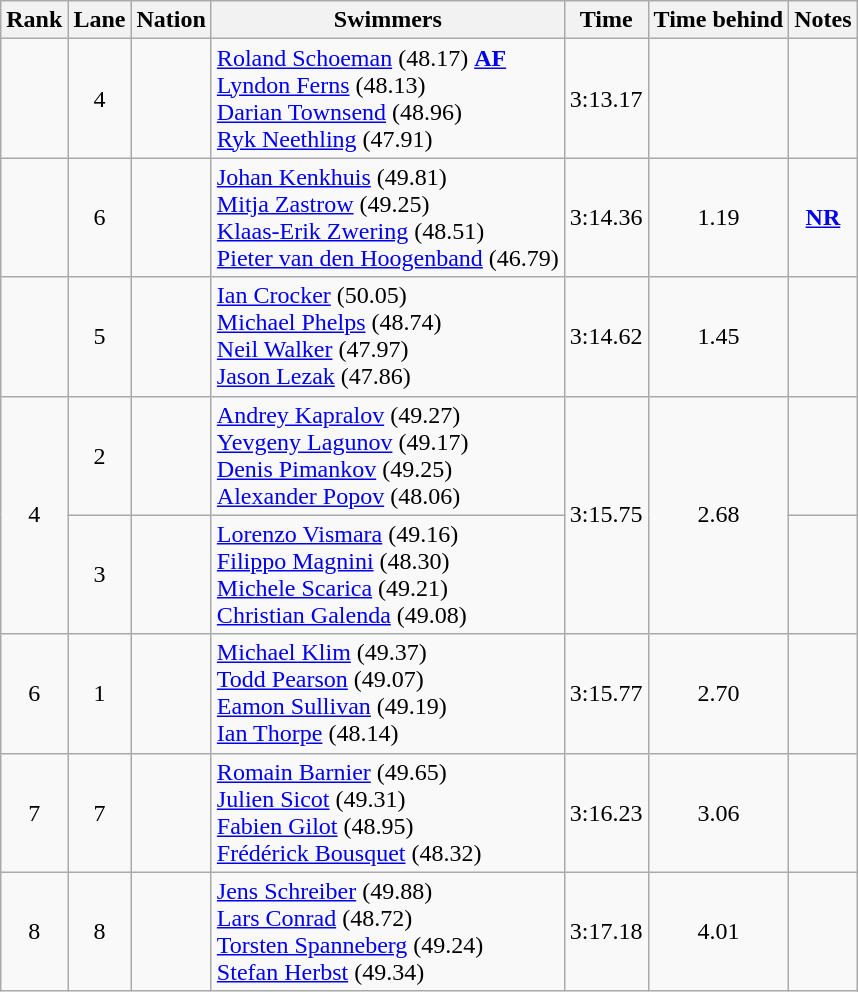<table class="wikitable sortable" style="text-align:center">
<tr>
<th>Rank</th>
<th>Lane</th>
<th>Nation</th>
<th>Swimmers</th>
<th>Time</th>
<th>Time behind</th>
<th>Notes</th>
</tr>
<tr>
<td></td>
<td>4</td>
<td align=left></td>
<td align=left><a href='#'>Roland Schoeman</a> (48.17) <strong><a href='#'>AF</a></strong><br><a href='#'>Lyndon Ferns</a> (48.13)<br><a href='#'>Darian Townsend</a> (48.96)<br><a href='#'>Ryk Neethling</a> (47.91)</td>
<td>3:13.17</td>
<td></td>
<td></td>
</tr>
<tr>
<td></td>
<td>6</td>
<td align=left></td>
<td align=left><a href='#'>Johan Kenkhuis</a> (49.81)<br><a href='#'>Mitja Zastrow</a> (49.25)<br><a href='#'>Klaas-Erik Zwering</a> (48.51)<br><a href='#'>Pieter van den Hoogenband</a> (46.79)</td>
<td>3:14.36</td>
<td>1.19</td>
<td><strong><a href='#'>NR</a></strong></td>
</tr>
<tr>
<td></td>
<td>5</td>
<td align=left></td>
<td align=left><a href='#'>Ian Crocker</a> (50.05)<br><a href='#'>Michael Phelps</a> (48.74)<br><a href='#'>Neil Walker</a> (47.97)<br><a href='#'>Jason Lezak</a> (47.86)</td>
<td>3:14.62</td>
<td>1.45</td>
<td></td>
</tr>
<tr>
<td rowspan=2>4</td>
<td>2</td>
<td align=left></td>
<td align=left><a href='#'>Andrey Kapralov</a> (49.27)<br><a href='#'>Yevgeny Lagunov</a> (49.17)<br><a href='#'>Denis Pimankov</a> (49.25)<br><a href='#'>Alexander Popov</a> (48.06)</td>
<td rowspan=2>3:15.75</td>
<td rowspan=2>2.68</td>
<td></td>
</tr>
<tr>
<td>3</td>
<td align=left></td>
<td align=left><a href='#'>Lorenzo Vismara</a> (49.16)<br><a href='#'>Filippo Magnini</a> (48.30)<br><a href='#'>Michele Scarica</a> (49.21)<br><a href='#'>Christian Galenda</a> (49.08)</td>
<td></td>
</tr>
<tr>
<td>6</td>
<td>1</td>
<td align=left></td>
<td align=left><a href='#'>Michael Klim</a> (49.37)<br><a href='#'>Todd Pearson</a> (49.07)<br><a href='#'>Eamon Sullivan</a> (49.19)<br><a href='#'>Ian Thorpe</a> (48.14)</td>
<td>3:15.77</td>
<td>2.70</td>
<td></td>
</tr>
<tr>
<td>7</td>
<td>7</td>
<td align=left></td>
<td align=left><a href='#'>Romain Barnier</a> (49.65)<br><a href='#'>Julien Sicot</a> (49.31)<br><a href='#'>Fabien Gilot</a> (48.95)<br><a href='#'>Frédérick Bousquet</a> (48.32)</td>
<td>3:16.23</td>
<td>3.06</td>
<td></td>
</tr>
<tr>
<td>8</td>
<td>8</td>
<td align=left></td>
<td align=left><a href='#'>Jens Schreiber</a> (49.88)<br><a href='#'>Lars Conrad</a> (48.72)<br><a href='#'>Torsten Spanneberg</a> (49.24)<br><a href='#'>Stefan Herbst</a> (49.34)</td>
<td>3:17.18</td>
<td>4.01</td>
<td></td>
</tr>
</table>
